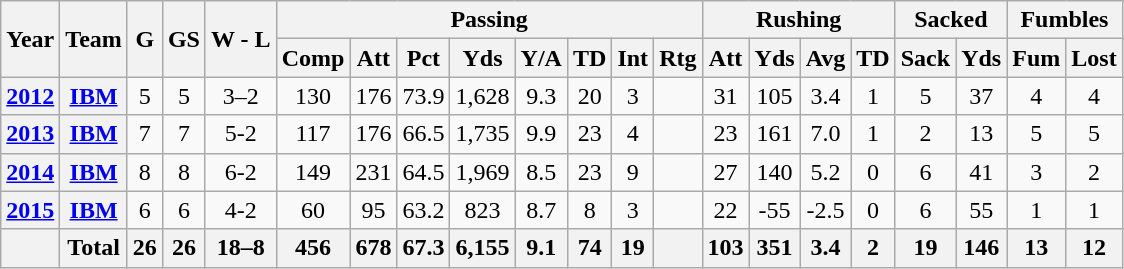<table class="wikitable" style="text-align: center;">
<tr>
<th rowspan="2">Year</th>
<th rowspan="2">Team</th>
<th rowspan="2">G</th>
<th rowspan="2">GS</th>
<th rowspan="2">W - L</th>
<th colspan="8">Passing</th>
<th colspan="4">Rushing</th>
<th colspan="2">Sacked</th>
<th colspan="2">Fumbles</th>
</tr>
<tr>
<th>Comp</th>
<th>Att</th>
<th>Pct</th>
<th>Yds</th>
<th>Y/A</th>
<th>TD</th>
<th>Int</th>
<th>Rtg</th>
<th>Att</th>
<th>Yds</th>
<th>Avg</th>
<th>TD</th>
<th>Sack</th>
<th>Yds</th>
<th>Fum</th>
<th>Lost</th>
</tr>
<tr>
<th><a href='#'>2012</a></th>
<th><a href='#'>IBM</a></th>
<td>5</td>
<td>5</td>
<td>3–2</td>
<td>130</td>
<td>176</td>
<td>73.9</td>
<td>1,628</td>
<td>9.3</td>
<td>20</td>
<td>3</td>
<td></td>
<td>31</td>
<td>105</td>
<td>3.4</td>
<td>1</td>
<td>5</td>
<td>37</td>
<td>4</td>
<td>4</td>
</tr>
<tr>
<th><a href='#'>2013</a></th>
<th><a href='#'>IBM</a></th>
<td>7</td>
<td>7</td>
<td>5-2</td>
<td>117</td>
<td>176</td>
<td>66.5</td>
<td>1,735</td>
<td>9.9</td>
<td>23</td>
<td>4</td>
<td></td>
<td>23</td>
<td>161</td>
<td>7.0</td>
<td>1</td>
<td>2</td>
<td>13</td>
<td>5</td>
<td>5</td>
</tr>
<tr>
<th><a href='#'>2014</a></th>
<th><a href='#'>IBM</a></th>
<td>8</td>
<td>8</td>
<td>6-2</td>
<td>149</td>
<td>231</td>
<td>64.5</td>
<td>1,969</td>
<td>8.5</td>
<td>23</td>
<td>9</td>
<td></td>
<td>27</td>
<td>140</td>
<td>5.2</td>
<td>0</td>
<td>6</td>
<td>41</td>
<td>3</td>
<td>2</td>
</tr>
<tr>
<th><a href='#'>2015</a></th>
<th><a href='#'>IBM</a></th>
<td>6</td>
<td>6</td>
<td>4-2</td>
<td>60</td>
<td>95</td>
<td>63.2</td>
<td>823</td>
<td>8.7</td>
<td>8</td>
<td>3</td>
<td></td>
<td>22</td>
<td>-55</td>
<td>-2.5</td>
<td>0</td>
<td>6</td>
<td>55</td>
<td>1</td>
<td>1</td>
</tr>
<tr>
<th></th>
<th>Total</th>
<th>26</th>
<th>26</th>
<th>18–8</th>
<th>456</th>
<th>678</th>
<th>67.3</th>
<th>6,155</th>
<th>9.1</th>
<th>74</th>
<th>19</th>
<th></th>
<th>103</th>
<th>351</th>
<th>3.4</th>
<th>2</th>
<th>19</th>
<th>146</th>
<th>13</th>
<th>12</th>
</tr>
</table>
